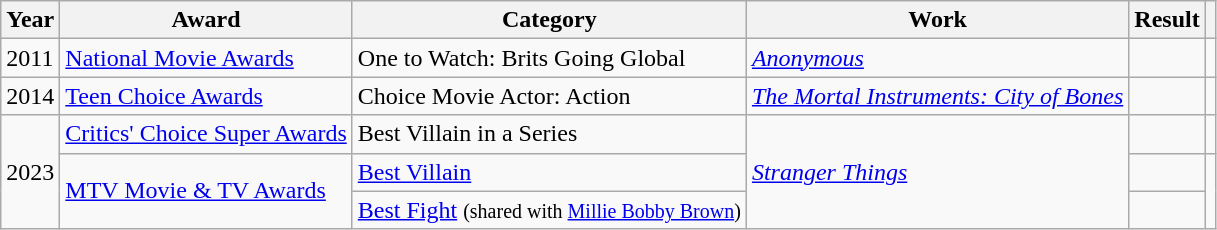<table class="wikitable sortable">
<tr>
<th>Year</th>
<th>Award</th>
<th>Category</th>
<th>Work</th>
<th>Result</th>
<th class="unsortable"></th>
</tr>
<tr>
<td>2011</td>
<td><a href='#'>National Movie Awards</a></td>
<td>One to Watch: Brits Going Global</td>
<td><em><a href='#'>Anonymous</a></em></td>
<td></td>
<td align="center"></td>
</tr>
<tr>
<td>2014</td>
<td><a href='#'>Teen Choice Awards</a></td>
<td>Choice Movie Actor: Action</td>
<td><em><a href='#'>The Mortal Instruments: City of Bones</a></em></td>
<td></td>
<td align="center"></td>
</tr>
<tr>
<td rowspan=3>2023</td>
<td><a href='#'>Critics' Choice Super Awards</a></td>
<td>Best Villain in a Series</td>
<td rowspan=3><em><a href='#'>Stranger Things</a></em></td>
<td></td>
<td align="center"></td>
</tr>
<tr>
<td rowspan=2><a href='#'>MTV Movie & TV Awards</a></td>
<td><a href='#'>Best Villain</a></td>
<td></td>
<td align="center" rowspan=2></td>
</tr>
<tr>
<td><a href='#'>Best Fight</a> <small>(shared with <a href='#'>Millie Bobby Brown</a>)</small></td>
<td></td>
</tr>
</table>
